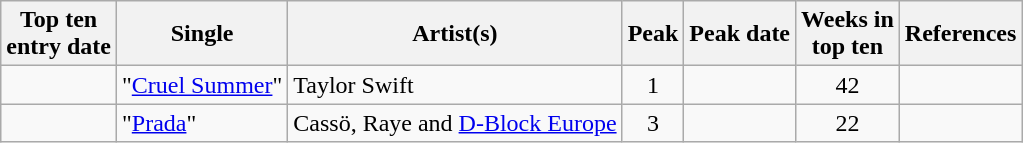<table class="wikitable sortable">
<tr>
<th>Top ten<br>entry date</th>
<th>Single</th>
<th>Artist(s)</th>
<th data-sort-type="number">Peak</th>
<th>Peak date</th>
<th data-sort-type="number">Weeks in<br>top ten</th>
<th>References</th>
</tr>
<tr>
<td></td>
<td>"<a href='#'>Cruel Summer</a>"</td>
<td>Taylor Swift</td>
<td style="text-align:center;">1</td>
<td></td>
<td style="text-align:center;">42</td>
<td></td>
</tr>
<tr>
<td></td>
<td>"<a href='#'>Prada</a>"</td>
<td>Cassö, Raye and <a href='#'>D-Block Europe</a></td>
<td style="text-align:center;">3</td>
<td></td>
<td style="text-align:center;">22</td>
<td></td>
</tr>
</table>
